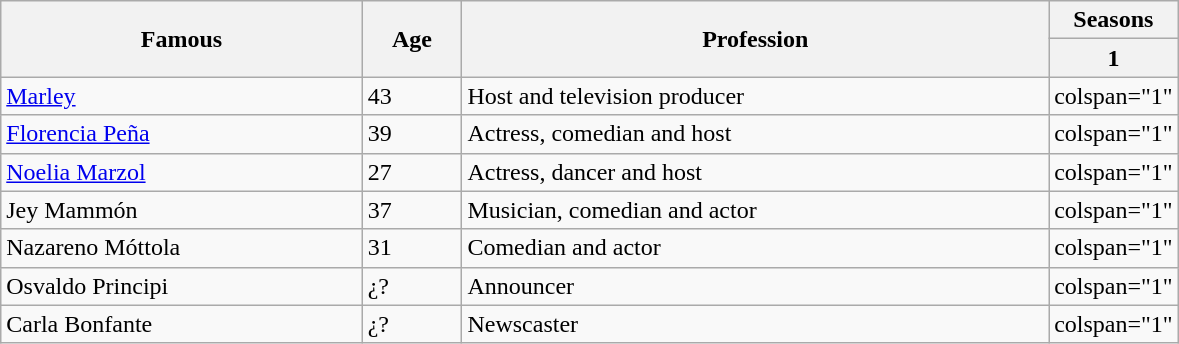<table class="wikitable">
<tr>
<th rowspan="2">Famous</th>
<th rowspan="2">Age</th>
<th rowspan="2">Profession</th>
<th colspan="1">Seasons</th>
</tr>
<tr>
<th style=width:11%;">1</th>
</tr>
<tr>
<td><a href='#'>Marley</a></td>
<td>43</td>
<td>Host and television producer</td>
<td>colspan="1" </td>
</tr>
<tr>
<td><a href='#'>Florencia Peña</a></td>
<td>39</td>
<td>Actress, comedian and host</td>
<td>colspan="1" </td>
</tr>
<tr>
<td><a href='#'>Noelia Marzol</a></td>
<td>27</td>
<td>Actress, dancer and host</td>
<td>colspan="1" </td>
</tr>
<tr>
<td>Jey Mammón</td>
<td>37</td>
<td>Musician, comedian and actor</td>
<td>colspan="1" </td>
</tr>
<tr>
<td>Nazareno Móttola</td>
<td>31</td>
<td>Comedian and actor</td>
<td>colspan="1" </td>
</tr>
<tr>
<td>Osvaldo Principi</td>
<td>¿?</td>
<td>Announcer</td>
<td>colspan="1" </td>
</tr>
<tr>
<td>Carla Bonfante</td>
<td>¿?</td>
<td>Newscaster</td>
<td>colspan="1" </td>
</tr>
</table>
